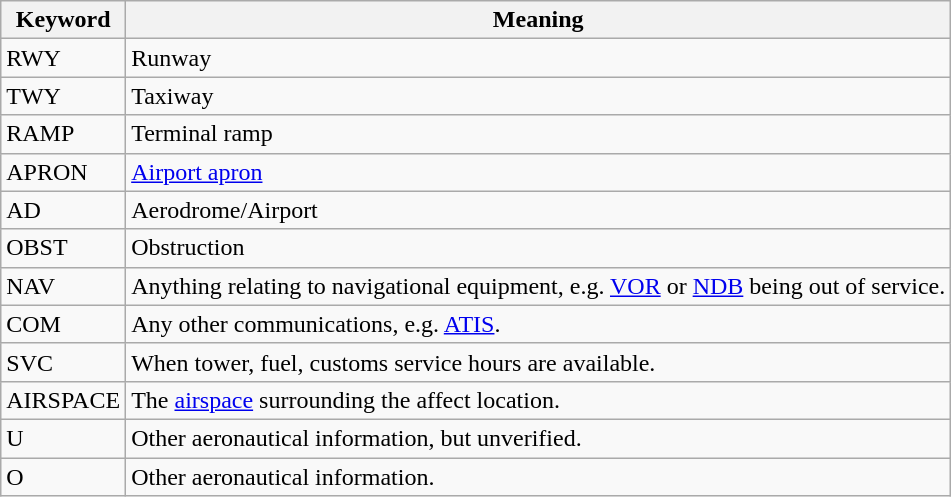<table class="wikitable">
<tr>
<th>Keyword</th>
<th>Meaning</th>
</tr>
<tr>
<td>RWY</td>
<td>Runway</td>
</tr>
<tr>
<td>TWY</td>
<td>Taxiway</td>
</tr>
<tr>
<td>RAMP</td>
<td>Terminal ramp</td>
</tr>
<tr>
<td>APRON</td>
<td><a href='#'>Airport apron</a></td>
</tr>
<tr>
<td>AD</td>
<td>Aerodrome/Airport</td>
</tr>
<tr>
<td>OBST</td>
<td>Obstruction</td>
</tr>
<tr>
<td>NAV</td>
<td>Anything relating to navigational equipment, e.g. <a href='#'>VOR</a> or <a href='#'>NDB</a> being out of service.</td>
</tr>
<tr>
<td>COM</td>
<td>Any other communications, e.g. <a href='#'>ATIS</a>.</td>
</tr>
<tr>
<td>SVC</td>
<td>When tower, fuel, customs service hours are available.</td>
</tr>
<tr>
<td>AIRSPACE</td>
<td>The <a href='#'>airspace</a> surrounding the affect location.</td>
</tr>
<tr>
<td>U</td>
<td>Other aeronautical information, but unverified.</td>
</tr>
<tr>
<td>O</td>
<td>Other aeronautical information.</td>
</tr>
</table>
